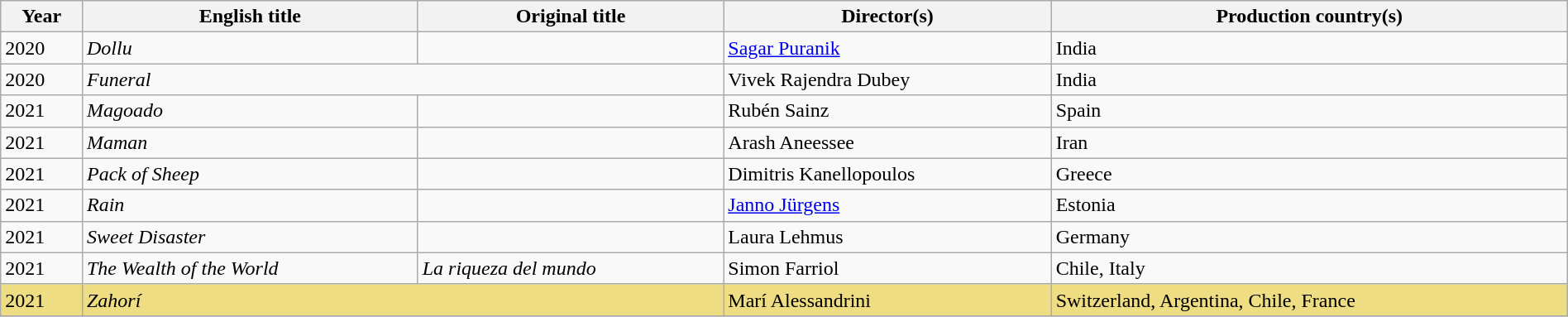<table class="sortable wikitable" style="width:100%; margin-bottom:4px" cellpadding="5">
<tr>
<th scope="col">Year</th>
<th scope="col">English title</th>
<th scope="col">Original title</th>
<th scope="col">Director(s)</th>
<th scope="col">Production country(s)</th>
</tr>
<tr>
<td>2020</td>
<td><em>Dollu</em></td>
<td></td>
<td><a href='#'>Sagar Puranik</a></td>
<td>India</td>
</tr>
<tr>
<td>2020</td>
<td colspan=2><em>Funeral</em></td>
<td>Vivek Rajendra Dubey</td>
<td>India</td>
</tr>
<tr>
<td>2021</td>
<td><em>Magoado</em></td>
<td></td>
<td>Rubén Sainz</td>
<td>Spain</td>
</tr>
<tr>
<td>2021</td>
<td><em>Maman</em></td>
<td></td>
<td>Arash Aneessee</td>
<td>Iran</td>
</tr>
<tr>
<td>2021</td>
<td><em>Pack of Sheep</em></td>
<td></td>
<td>Dimitris Kanellopoulos</td>
<td>Greece</td>
</tr>
<tr>
<td>2021</td>
<td><em>Rain</em></td>
<td></td>
<td><a href='#'>Janno Jürgens</a></td>
<td>Estonia</td>
</tr>
<tr>
<td>2021</td>
<td><em>Sweet Disaster</em></td>
<td></td>
<td>Laura Lehmus</td>
<td>Germany</td>
</tr>
<tr>
<td>2021</td>
<td><em>The Wealth of the World</em></td>
<td><em>La riqueza del mundo</em></td>
<td>Simon Farriol</td>
<td>Chile, Italy</td>
</tr>
<tr style="background:#eedd82;">
<td>2021</td>
<td colspan=2><em>Zahorí</em></td>
<td>Marí Alessandrini</td>
<td>Switzerland, Argentina, Chile, France</td>
</tr>
<tr>
</tr>
</table>
